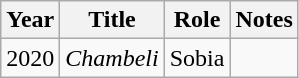<table class="wikitable sortable plainrowheaders">
<tr style="text-align:center;">
<th scope="col">Year</th>
<th scope="col">Title</th>
<th scope="col">Role</th>
<th scope="col">Notes</th>
</tr>
<tr>
<td>2020</td>
<td><em>Chambeli</em></td>
<td>Sobia</td>
<td></td>
</tr>
</table>
